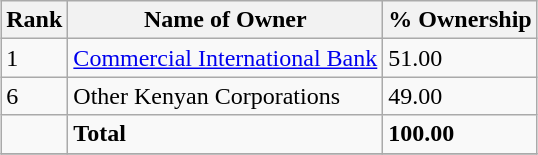<table class="wikitable sortable" style="margin-left:auto;margin-right:auto">
<tr>
<th style="width:2em;">Rank</th>
<th>Name of Owner</th>
<th>% Ownership</th>
</tr>
<tr>
<td>1</td>
<td><a href='#'>Commercial International Bank</a></td>
<td>51.00</td>
</tr>
<tr>
<td>6</td>
<td>Other Kenyan Corporations</td>
<td>49.00</td>
</tr>
<tr>
<td></td>
<td><strong>Total</strong></td>
<td><strong>100.00</strong></td>
</tr>
<tr>
</tr>
</table>
